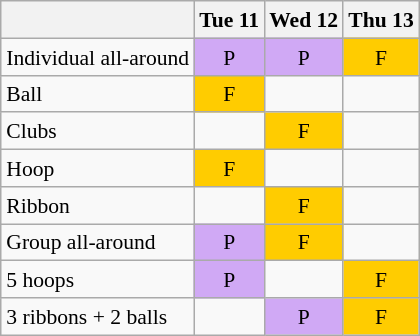<table class="wikitable" style="margin:0.5em auto; font-size:90%; line-height:1.25em; text-align:center;">
<tr>
<th></th>
<th>Tue 11</th>
<th>Wed 12</th>
<th>Thu 13</th>
</tr>
<tr>
<td align=left>Individual all-around</td>
<td style="background-color:#D0A9F5;">P</td>
<td style="background-color:#D0A9F5;">P</td>
<td style="background-color:#FFCC00;">F</td>
</tr>
<tr>
<td align=left>Ball</td>
<td style="background-color:#FFCC00;">F</td>
<td></td>
<td></td>
</tr>
<tr>
<td align=left>Clubs</td>
<td></td>
<td style="background-color:#FFCC00;">F</td>
<td></td>
</tr>
<tr>
<td align=left>Hoop</td>
<td style="background-color:#FFCC00;">F</td>
<td></td>
<td></td>
</tr>
<tr>
<td align=left>Ribbon</td>
<td></td>
<td style="background-color:#FFCC00;">F</td>
<td></td>
</tr>
<tr>
<td align=left>Group all-around</td>
<td style="background-color:#D0A9F5;">P</td>
<td style="background-color:#FFCC00;">F</td>
<td></td>
</tr>
<tr>
<td align=left>5 hoops</td>
<td style="background-color:#D0A9F5;">P</td>
<td></td>
<td style="background-color:#FFCC00;">F</td>
</tr>
<tr>
<td align=left>3 ribbons + 2 balls</td>
<td></td>
<td style="background-color:#D0A9F5;">P</td>
<td style="background-color:#FFCC00;">F</td>
</tr>
</table>
